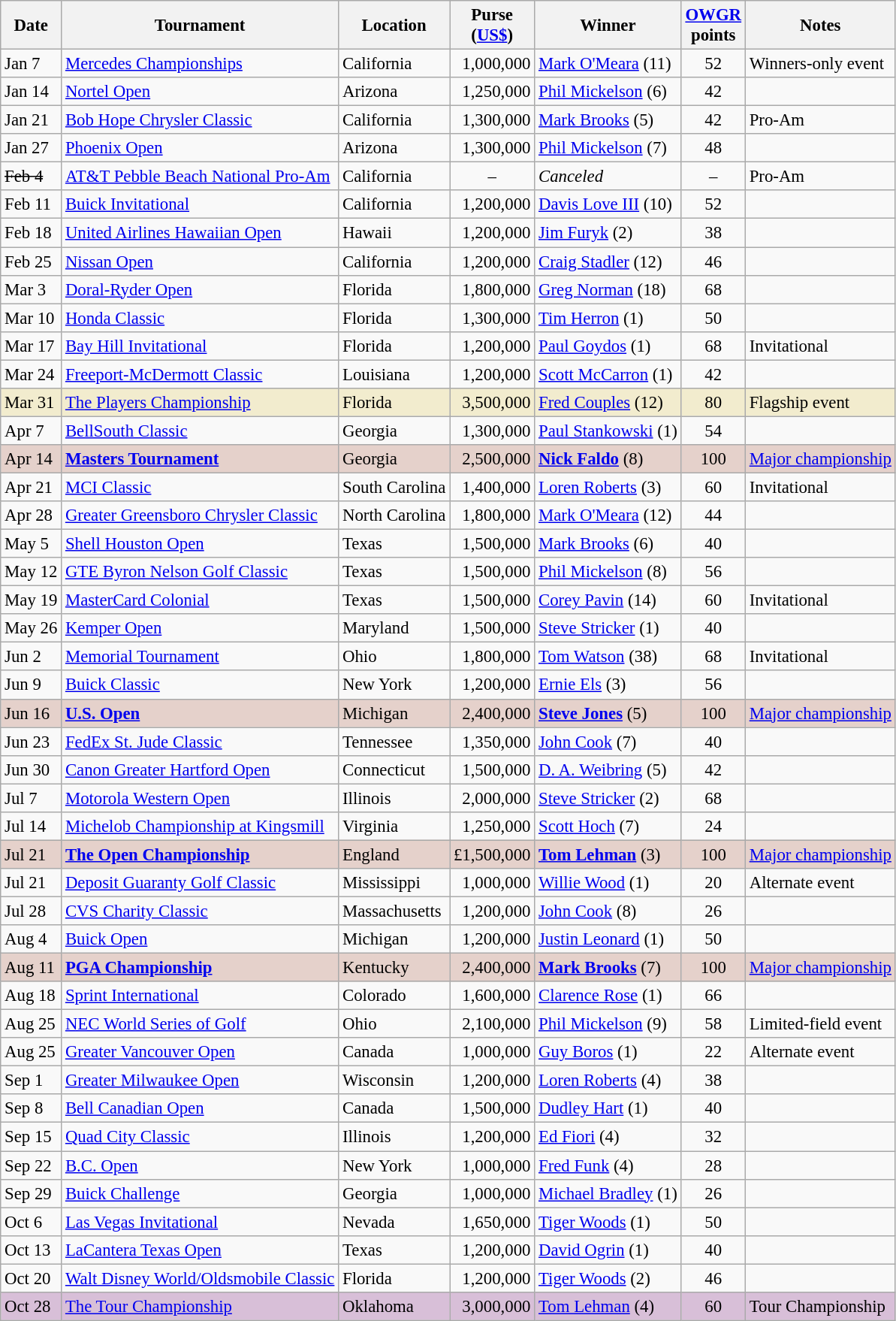<table class="wikitable" style="font-size:95%">
<tr>
<th>Date</th>
<th>Tournament</th>
<th>Location</th>
<th>Purse<br>(<a href='#'>US$</a>)</th>
<th>Winner</th>
<th><a href='#'>OWGR</a><br>points</th>
<th>Notes</th>
</tr>
<tr>
<td>Jan 7</td>
<td><a href='#'>Mercedes Championships</a></td>
<td>California</td>
<td align=right>1,000,000</td>
<td> <a href='#'>Mark O'Meara</a> (11)</td>
<td align=center>52</td>
<td>Winners-only event</td>
</tr>
<tr>
<td>Jan 14</td>
<td><a href='#'>Nortel Open</a></td>
<td>Arizona</td>
<td align=right>1,250,000</td>
<td> <a href='#'>Phil Mickelson</a> (6)</td>
<td align=center>42</td>
<td></td>
</tr>
<tr>
<td>Jan 21</td>
<td><a href='#'>Bob Hope Chrysler Classic</a></td>
<td>California</td>
<td align=right>1,300,000</td>
<td> <a href='#'>Mark Brooks</a> (5)</td>
<td align=center>42</td>
<td>Pro-Am</td>
</tr>
<tr>
<td>Jan 27</td>
<td><a href='#'>Phoenix Open</a></td>
<td>Arizona</td>
<td align=right>1,300,000</td>
<td> <a href='#'>Phil Mickelson</a> (7)</td>
<td align=center>48</td>
<td></td>
</tr>
<tr>
<td><s>Feb 4</s></td>
<td><a href='#'>AT&T Pebble Beach National Pro-Am</a></td>
<td>California</td>
<td align=center>–</td>
<td><em>Canceled</em></td>
<td align=center>–</td>
<td>Pro-Am</td>
</tr>
<tr>
<td>Feb 11</td>
<td><a href='#'>Buick Invitational</a></td>
<td>California</td>
<td align=right>1,200,000</td>
<td> <a href='#'>Davis Love III</a> (10)</td>
<td align=center>52</td>
<td></td>
</tr>
<tr>
<td>Feb 18</td>
<td><a href='#'>United Airlines Hawaiian Open</a></td>
<td>Hawaii</td>
<td align=right>1,200,000</td>
<td> <a href='#'>Jim Furyk</a> (2)</td>
<td align=center>38</td>
<td></td>
</tr>
<tr>
<td>Feb 25</td>
<td><a href='#'>Nissan Open</a></td>
<td>California</td>
<td align=right>1,200,000</td>
<td> <a href='#'>Craig Stadler</a> (12)</td>
<td align=center>46</td>
<td></td>
</tr>
<tr>
<td>Mar 3</td>
<td><a href='#'>Doral-Ryder Open</a></td>
<td>Florida</td>
<td align=right>1,800,000</td>
<td> <a href='#'>Greg Norman</a> (18)</td>
<td align=center>68</td>
<td></td>
</tr>
<tr>
<td>Mar 10</td>
<td><a href='#'>Honda Classic</a></td>
<td>Florida</td>
<td align=right>1,300,000</td>
<td> <a href='#'>Tim Herron</a> (1)</td>
<td align=center>50</td>
<td></td>
</tr>
<tr>
<td>Mar 17</td>
<td><a href='#'>Bay Hill Invitational</a></td>
<td>Florida</td>
<td align=right>1,200,000</td>
<td> <a href='#'>Paul Goydos</a> (1)</td>
<td align=center>68</td>
<td>Invitational</td>
</tr>
<tr>
<td>Mar 24</td>
<td><a href='#'>Freeport-McDermott Classic</a></td>
<td>Louisiana</td>
<td align=right>1,200,000</td>
<td> <a href='#'>Scott McCarron</a> (1)</td>
<td align=center>42</td>
<td></td>
</tr>
<tr style="background:#f2ecce;">
<td>Mar 31</td>
<td><a href='#'>The Players Championship</a></td>
<td>Florida</td>
<td align=right>3,500,000</td>
<td> <a href='#'>Fred Couples</a> (12)</td>
<td align=center>80</td>
<td>Flagship event</td>
</tr>
<tr>
<td>Apr 7</td>
<td><a href='#'>BellSouth Classic</a></td>
<td>Georgia</td>
<td align=right>1,300,000</td>
<td> <a href='#'>Paul Stankowski</a> (1)</td>
<td align=center>54</td>
<td></td>
</tr>
<tr style="background:#e5d1cb;">
<td>Apr 14</td>
<td><strong><a href='#'>Masters Tournament</a></strong></td>
<td>Georgia</td>
<td align=right>2,500,000</td>
<td> <strong><a href='#'>Nick Faldo</a></strong> (8)</td>
<td align=center>100</td>
<td><a href='#'>Major championship</a></td>
</tr>
<tr>
<td>Apr 21</td>
<td><a href='#'>MCI Classic</a></td>
<td>South Carolina</td>
<td align=right>1,400,000</td>
<td> <a href='#'>Loren Roberts</a> (3)</td>
<td align=center>60</td>
<td>Invitational</td>
</tr>
<tr>
<td>Apr 28</td>
<td><a href='#'>Greater Greensboro Chrysler Classic</a></td>
<td>North Carolina</td>
<td align=right>1,800,000</td>
<td> <a href='#'>Mark O'Meara</a> (12)</td>
<td align=center>44</td>
<td></td>
</tr>
<tr>
<td>May 5</td>
<td><a href='#'>Shell Houston Open</a></td>
<td>Texas</td>
<td align=right>1,500,000</td>
<td> <a href='#'>Mark Brooks</a> (6)</td>
<td align=center>40</td>
<td></td>
</tr>
<tr>
<td>May 12</td>
<td><a href='#'>GTE Byron Nelson Golf Classic</a></td>
<td>Texas</td>
<td align=right>1,500,000</td>
<td> <a href='#'>Phil Mickelson</a> (8)</td>
<td align=center>56</td>
<td></td>
</tr>
<tr>
<td>May 19</td>
<td><a href='#'>MasterCard Colonial</a></td>
<td>Texas</td>
<td align=right>1,500,000</td>
<td> <a href='#'>Corey Pavin</a> (14)</td>
<td align=center>60</td>
<td>Invitational</td>
</tr>
<tr>
<td>May 26</td>
<td><a href='#'>Kemper Open</a></td>
<td>Maryland</td>
<td align=right>1,500,000</td>
<td> <a href='#'>Steve Stricker</a> (1)</td>
<td align=center>40</td>
<td></td>
</tr>
<tr>
<td>Jun 2</td>
<td><a href='#'>Memorial Tournament</a></td>
<td>Ohio</td>
<td align=right>1,800,000</td>
<td> <a href='#'>Tom Watson</a> (38)</td>
<td align=center>68</td>
<td>Invitational</td>
</tr>
<tr>
<td>Jun 9</td>
<td><a href='#'>Buick Classic</a></td>
<td>New York</td>
<td align=right>1,200,000</td>
<td> <a href='#'>Ernie Els</a> (3)</td>
<td align=center>56</td>
<td></td>
</tr>
<tr style="background:#e5d1cb;">
<td>Jun 16</td>
<td><strong><a href='#'>U.S. Open</a></strong></td>
<td>Michigan</td>
<td align=right>2,400,000</td>
<td> <strong><a href='#'>Steve Jones</a></strong> (5)</td>
<td align=center>100</td>
<td><a href='#'>Major championship</a></td>
</tr>
<tr>
<td>Jun 23</td>
<td><a href='#'>FedEx St. Jude Classic</a></td>
<td>Tennessee</td>
<td align=right>1,350,000</td>
<td> <a href='#'>John Cook</a> (7)</td>
<td align=center>40</td>
<td></td>
</tr>
<tr>
<td>Jun 30</td>
<td><a href='#'>Canon Greater Hartford Open</a></td>
<td>Connecticut</td>
<td align=right>1,500,000</td>
<td> <a href='#'>D. A. Weibring</a> (5)</td>
<td align=center>42</td>
<td></td>
</tr>
<tr>
<td>Jul 7</td>
<td><a href='#'>Motorola Western Open</a></td>
<td>Illinois</td>
<td align=right>2,000,000</td>
<td> <a href='#'>Steve Stricker</a> (2)</td>
<td align=center>68</td>
<td></td>
</tr>
<tr>
<td>Jul 14</td>
<td><a href='#'>Michelob Championship at Kingsmill</a></td>
<td>Virginia</td>
<td align=right>1,250,000</td>
<td> <a href='#'>Scott Hoch</a> (7)</td>
<td align=center>24</td>
<td></td>
</tr>
<tr style="background:#e5d1cb;">
<td>Jul 21</td>
<td><strong><a href='#'>The Open Championship</a></strong></td>
<td>England</td>
<td align=right>£1,500,000</td>
<td> <strong><a href='#'>Tom Lehman</a></strong> (3)</td>
<td align=center>100</td>
<td><a href='#'>Major championship</a></td>
</tr>
<tr>
<td>Jul 21</td>
<td><a href='#'>Deposit Guaranty Golf Classic</a></td>
<td>Mississippi</td>
<td align=right>1,000,000</td>
<td> <a href='#'>Willie Wood</a> (1)</td>
<td align=center>20</td>
<td>Alternate event</td>
</tr>
<tr>
<td>Jul 28</td>
<td><a href='#'>CVS Charity Classic</a></td>
<td>Massachusetts</td>
<td align=right>1,200,000</td>
<td> <a href='#'>John Cook</a> (8)</td>
<td align=center>26</td>
<td></td>
</tr>
<tr>
<td>Aug 4</td>
<td><a href='#'>Buick Open</a></td>
<td>Michigan</td>
<td align=right>1,200,000</td>
<td> <a href='#'>Justin Leonard</a> (1)</td>
<td align=center>50</td>
<td></td>
</tr>
<tr style="background:#e5d1cb;">
<td>Aug 11</td>
<td><strong><a href='#'>PGA Championship</a></strong></td>
<td>Kentucky</td>
<td align=right>2,400,000</td>
<td> <strong><a href='#'>Mark Brooks</a></strong> (7)</td>
<td align=center>100</td>
<td><a href='#'>Major championship</a></td>
</tr>
<tr>
<td>Aug 18</td>
<td><a href='#'>Sprint International</a></td>
<td>Colorado</td>
<td align=right>1,600,000</td>
<td> <a href='#'>Clarence Rose</a> (1)</td>
<td align=center>66</td>
<td></td>
</tr>
<tr>
<td>Aug 25</td>
<td><a href='#'>NEC World Series of Golf</a></td>
<td>Ohio</td>
<td align=right>2,100,000</td>
<td> <a href='#'>Phil Mickelson</a> (9)</td>
<td align=center>58</td>
<td>Limited-field event</td>
</tr>
<tr>
<td>Aug 25</td>
<td><a href='#'>Greater Vancouver Open</a></td>
<td>Canada</td>
<td align=right>1,000,000</td>
<td> <a href='#'>Guy Boros</a> (1)</td>
<td align=center>22</td>
<td>Alternate event</td>
</tr>
<tr>
<td>Sep 1</td>
<td><a href='#'>Greater Milwaukee Open</a></td>
<td>Wisconsin</td>
<td align=right>1,200,000</td>
<td> <a href='#'>Loren Roberts</a> (4)</td>
<td align=center>38</td>
<td></td>
</tr>
<tr>
<td>Sep 8</td>
<td><a href='#'>Bell Canadian Open</a></td>
<td>Canada</td>
<td align=right>1,500,000</td>
<td> <a href='#'>Dudley Hart</a> (1)</td>
<td align=center>40</td>
<td></td>
</tr>
<tr>
<td>Sep 15</td>
<td><a href='#'>Quad City Classic</a></td>
<td>Illinois</td>
<td align=right>1,200,000</td>
<td> <a href='#'>Ed Fiori</a> (4)</td>
<td align=center>32</td>
<td></td>
</tr>
<tr>
<td>Sep 22</td>
<td><a href='#'>B.C. Open</a></td>
<td>New York</td>
<td align=right>1,000,000</td>
<td> <a href='#'>Fred Funk</a> (4)</td>
<td align=center>28</td>
<td></td>
</tr>
<tr>
<td>Sep 29</td>
<td><a href='#'>Buick Challenge</a></td>
<td>Georgia</td>
<td align=right>1,000,000</td>
<td> <a href='#'>Michael Bradley</a> (1)</td>
<td align=center>26</td>
<td></td>
</tr>
<tr>
<td>Oct 6</td>
<td><a href='#'>Las Vegas Invitational</a></td>
<td>Nevada</td>
<td align=right>1,650,000</td>
<td> <a href='#'>Tiger Woods</a> (1)</td>
<td align=center>50</td>
<td></td>
</tr>
<tr>
<td>Oct 13</td>
<td><a href='#'>LaCantera Texas Open</a></td>
<td>Texas</td>
<td align=right>1,200,000</td>
<td> <a href='#'>David Ogrin</a> (1)</td>
<td align=center>40</td>
<td></td>
</tr>
<tr>
<td>Oct 20</td>
<td><a href='#'>Walt Disney World/Oldsmobile Classic</a></td>
<td>Florida</td>
<td align=right>1,200,000</td>
<td> <a href='#'>Tiger Woods</a> (2)</td>
<td align=center>46</td>
<td></td>
</tr>
<tr style="background:thistle;">
<td>Oct 28</td>
<td><a href='#'>The Tour Championship</a></td>
<td>Oklahoma</td>
<td align=right>3,000,000</td>
<td> <a href='#'>Tom Lehman</a> (4)</td>
<td align=center>60</td>
<td>Tour Championship</td>
</tr>
</table>
